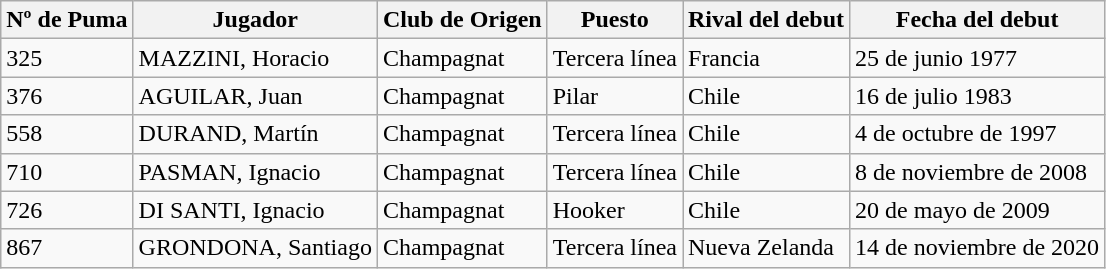<table class="wikitable">
<tr>
<th>Nº de Puma</th>
<th>Jugador</th>
<th>Club de Origen</th>
<th>Puesto</th>
<th>Rival del debut</th>
<th>Fecha del debut</th>
</tr>
<tr>
<td>325</td>
<td>MAZZINI, Horacio</td>
<td>Champagnat</td>
<td>Tercera línea</td>
<td>Francia</td>
<td>25 de junio 1977</td>
</tr>
<tr>
<td>376</td>
<td>AGUILAR, Juan</td>
<td>Champagnat</td>
<td>Pilar</td>
<td>Chile</td>
<td>16 de julio 1983</td>
</tr>
<tr>
<td>558</td>
<td>DURAND, Martín</td>
<td>Champagnat</td>
<td>Tercera línea</td>
<td>Chile</td>
<td>4 de octubre de 1997</td>
</tr>
<tr>
<td>710</td>
<td>PASMAN, Ignacio</td>
<td>Champagnat</td>
<td>Tercera línea</td>
<td>Chile</td>
<td>8 de noviembre de 2008</td>
</tr>
<tr>
<td>726</td>
<td>DI SANTI, Ignacio</td>
<td>Champagnat</td>
<td>Hooker</td>
<td>Chile</td>
<td>20 de mayo de 2009</td>
</tr>
<tr>
<td>867</td>
<td>GRONDONA, Santiago</td>
<td>Champagnat</td>
<td>Tercera línea</td>
<td>Nueva Zelanda</td>
<td>14 de noviembre de 2020</td>
</tr>
</table>
